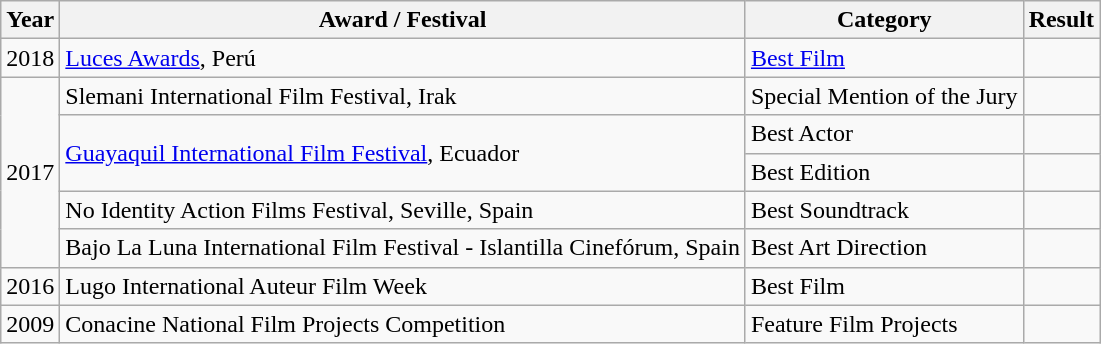<table class="wikitable sortable" align="center">
<tr>
<th>Year</th>
<th><strong>Award / Festival</strong></th>
<th><strong>Category</strong></th>
<th>Result</th>
</tr>
<tr>
<td>2018</td>
<td><a href='#'>Luces Awards</a>, Perú</td>
<td><a href='#'>Best Film</a></td>
<td></td>
</tr>
<tr>
<td rowspan="5">2017</td>
<td>Slemani International Film Festival, Irak</td>
<td>Special Mention of the Jury</td>
<td></td>
</tr>
<tr>
<td rowspan="2"><a href='#'>Guayaquil International Film Festival</a>, Ecuador</td>
<td>Best Actor</td>
<td></td>
</tr>
<tr>
<td>Best Edition</td>
<td></td>
</tr>
<tr>
<td>No Identity Action Films Festival, Seville, Spain</td>
<td>Best Soundtrack</td>
<td></td>
</tr>
<tr>
<td>Bajo La Luna International Film Festival - Islantilla Cinefórum, Spain</td>
<td>Best Art Direction</td>
<td></td>
</tr>
<tr>
<td>2016</td>
<td>Lugo International Auteur Film Week</td>
<td>Best Film</td>
<td></td>
</tr>
<tr>
<td>2009</td>
<td>Conacine National Film Projects Competition</td>
<td>Feature Film Projects</td>
<td></td>
</tr>
</table>
